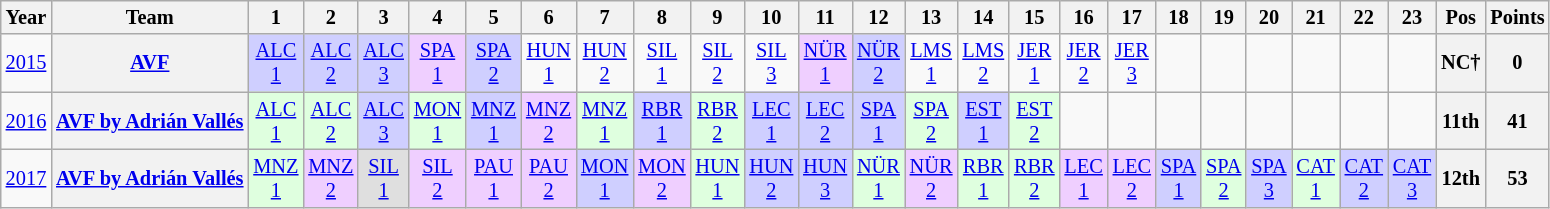<table class="wikitable" style="text-align:center; font-size:85%">
<tr>
<th>Year</th>
<th>Team</th>
<th>1</th>
<th>2</th>
<th>3</th>
<th>4</th>
<th>5</th>
<th>6</th>
<th>7</th>
<th>8</th>
<th>9</th>
<th>10</th>
<th>11</th>
<th>12</th>
<th>13</th>
<th>14</th>
<th>15</th>
<th>16</th>
<th>17</th>
<th>18</th>
<th>19</th>
<th>20</th>
<th>21</th>
<th>22</th>
<th>23</th>
<th>Pos</th>
<th>Points</th>
</tr>
<tr>
<td><a href='#'>2015</a></td>
<th nowrap><a href='#'>AVF</a></th>
<td style="background:#CFCFFF;"><a href='#'>ALC<br>1</a><br></td>
<td style="background:#CFCFFF;"><a href='#'>ALC<br>2</a><br></td>
<td style="background:#CFCFFF;"><a href='#'>ALC<br>3</a><br></td>
<td style="background:#EFCFFF;"><a href='#'>SPA<br>1</a><br></td>
<td style="background:#CFCFFF;"><a href='#'>SPA<br>2</a><br></td>
<td><a href='#'>HUN<br>1</a></td>
<td><a href='#'>HUN<br>2</a></td>
<td><a href='#'>SIL<br>1</a></td>
<td><a href='#'>SIL<br>2</a></td>
<td><a href='#'>SIL<br>3</a></td>
<td style="background:#EFCFFF;"><a href='#'>NÜR<br>1</a><br></td>
<td style="background:#CFCFFF;"><a href='#'>NÜR<br>2</a><br></td>
<td><a href='#'>LMS<br>1</a></td>
<td><a href='#'>LMS<br>2</a></td>
<td><a href='#'>JER<br>1</a></td>
<td><a href='#'>JER<br>2</a></td>
<td><a href='#'>JER<br>3</a></td>
<td></td>
<td></td>
<td></td>
<td></td>
<td></td>
<td></td>
<th>NC†</th>
<th>0</th>
</tr>
<tr>
<td><a href='#'>2016</a></td>
<th nowrap><a href='#'>AVF by Adrián Vallés</a></th>
<td style="background:#DFFFDF;"><a href='#'>ALC<br>1</a><br></td>
<td style="background:#DFFFDF;"><a href='#'>ALC<br>2</a><br></td>
<td style="background:#CFCFFF;"><a href='#'>ALC<br>3</a><br></td>
<td style="background:#DFFFDF;"><a href='#'>MON<br>1</a><br></td>
<td style="background:#CFCFFF;"><a href='#'>MNZ<br>1</a><br></td>
<td style="background:#EFCFFF;"><a href='#'>MNZ<br>2</a><br></td>
<td style="background:#DFFFDF;"><a href='#'>MNZ<br>1</a><br></td>
<td style="background:#CFCFFF;"><a href='#'>RBR<br>1</a><br></td>
<td style="background:#DFFFDF;"><a href='#'>RBR<br>2</a><br></td>
<td style="background:#CFCFFF;"><a href='#'>LEC<br>1</a><br></td>
<td style="background:#CFCFFF;"><a href='#'>LEC<br>2</a><br></td>
<td style="background:#CFCFFF;"><a href='#'>SPA<br>1</a><br></td>
<td style="background:#DFFFDF;"><a href='#'>SPA<br>2</a><br></td>
<td style="background:#CFCFFF;"><a href='#'>EST<br>1</a><br></td>
<td style="background:#DFFFDF;"><a href='#'>EST<br>2</a><br></td>
<td></td>
<td></td>
<td></td>
<td></td>
<td></td>
<td></td>
<td></td>
<td></td>
<th>11th</th>
<th>41</th>
</tr>
<tr>
<td><a href='#'>2017</a></td>
<th nowrap><a href='#'>AVF by Adrián Vallés</a></th>
<td style="background:#DFFFDF;"><a href='#'>MNZ<br>1</a><br></td>
<td style="background:#EFCFFF;"><a href='#'>MNZ<br>2</a><br></td>
<td style="background:#DFDFDF;"><a href='#'>SIL<br>1</a><br></td>
<td style="background:#EFCFFF;"><a href='#'>SIL<br>2</a><br></td>
<td style="background:#EFCFFF;"><a href='#'>PAU<br>1</a><br></td>
<td style="background:#EFCFFF;"><a href='#'>PAU<br>2</a><br></td>
<td style="background:#CFCFFF;"><a href='#'>MON<br>1</a><br></td>
<td style="background:#EFCFFF;"><a href='#'>MON<br>2</a><br></td>
<td style="background:#DFFFDF;"><a href='#'>HUN<br>1</a><br></td>
<td style="background:#CFCFFF;"><a href='#'>HUN<br>2</a><br></td>
<td style="background:#CFCFFF;"><a href='#'>HUN<br>3</a><br></td>
<td style="background:#DFFFDF;"><a href='#'>NÜR<br>1</a><br></td>
<td style="background:#EFCFFF;"><a href='#'>NÜR<br>2</a><br></td>
<td style="background:#DFFFDF;"><a href='#'>RBR<br>1</a><br></td>
<td style="background:#DFFFDF;"><a href='#'>RBR<br>2</a><br></td>
<td style="background:#EFCFFF;"><a href='#'>LEC<br>1</a><br></td>
<td style="background:#EFCFFF;"><a href='#'>LEC<br>2</a><br></td>
<td style="background:#CFCFFF;"><a href='#'>SPA<br>1</a><br></td>
<td style="background:#DFFFDF;"><a href='#'>SPA<br>2</a><br></td>
<td style="background:#CFCFFF;"><a href='#'>SPA<br>3</a><br></td>
<td style="background:#DFFFDF;"><a href='#'>CAT<br>1</a><br></td>
<td style="background:#CFCFFF;"><a href='#'>CAT<br>2</a><br></td>
<td style="background:#CFCFFF;"><a href='#'>CAT<br>3</a><br></td>
<th>12th</th>
<th>53</th>
</tr>
</table>
